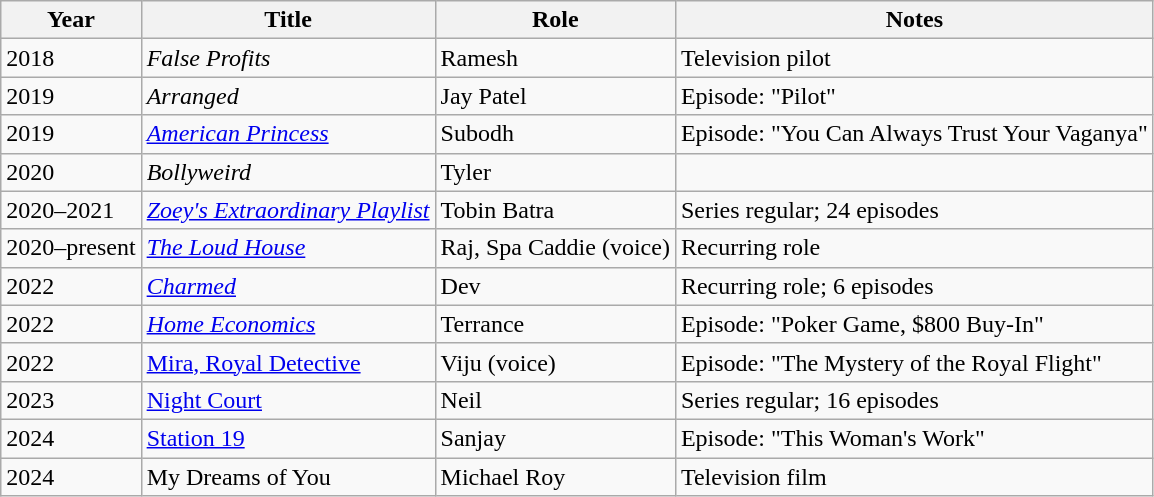<table class="wikitable sortable">
<tr>
<th>Year</th>
<th>Title</th>
<th>Role</th>
<th class="unsortable">Notes</th>
</tr>
<tr>
<td>2018</td>
<td><em>False Profits</em></td>
<td>Ramesh</td>
<td>Television pilot</td>
</tr>
<tr>
<td>2019</td>
<td><em>Arranged</em></td>
<td>Jay Patel</td>
<td>Episode: "Pilot"</td>
</tr>
<tr>
<td>2019</td>
<td><em><a href='#'>American Princess</a></em></td>
<td>Subodh</td>
<td>Episode: "You Can Always Trust Your Vaganya"</td>
</tr>
<tr>
<td>2020</td>
<td><em>Bollyweird</em></td>
<td>Tyler</td>
<td></td>
</tr>
<tr>
<td>2020–2021</td>
<td><em><a href='#'>Zoey's Extraordinary Playlist</a></em></td>
<td>Tobin Batra</td>
<td>Series regular; 24 episodes</td>
</tr>
<tr>
<td>2020–present</td>
<td><em><a href='#'>The Loud House</a></em></td>
<td>Raj, Spa Caddie (voice)</td>
<td>Recurring role</td>
</tr>
<tr>
<td>2022</td>
<td><em><a href='#'>Charmed</a></em></td>
<td>Dev</td>
<td>Recurring role; 6 episodes</td>
</tr>
<tr>
<td>2022</td>
<td><em><a href='#'>Home Economics</a></td>
<td>Terrance</td>
<td>Episode: "Poker Game, $800 Buy-In"</td>
</tr>
<tr>
<td>2022</td>
<td></em><a href='#'>Mira, Royal Detective</a><em></td>
<td>Viju (voice)</td>
<td>Episode: "The Mystery of the Royal Flight"</td>
</tr>
<tr>
<td>2023</td>
<td></em><a href='#'>Night Court</a><em></td>
<td>Neil</td>
<td>Series regular; 16 episodes</td>
</tr>
<tr>
<td>2024</td>
<td></em><a href='#'>Station 19</a><em></td>
<td>Sanjay</td>
<td>Episode: "This Woman's Work"</td>
</tr>
<tr>
<td>2024</td>
<td></em>My Dreams of You<em></td>
<td>Michael Roy</td>
<td>Television film</td>
</tr>
</table>
